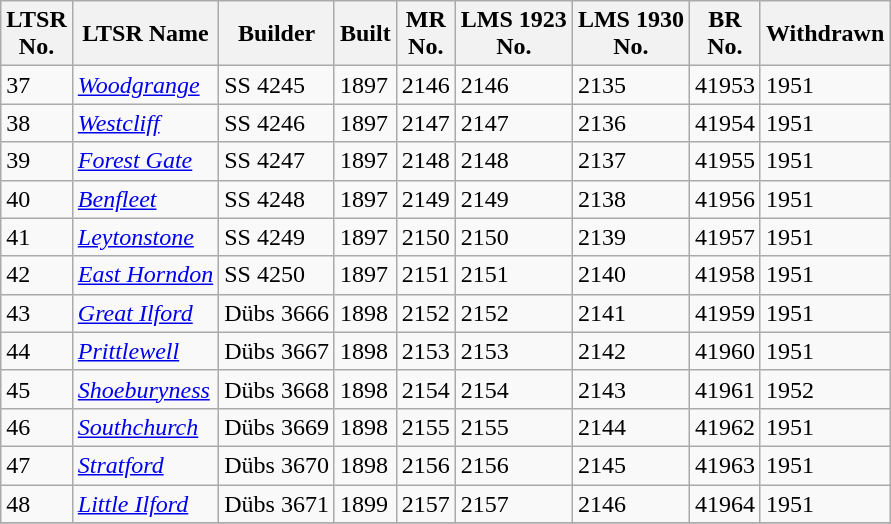<table class="wikitable sortable">
<tr>
<th>LTSR<br>No.</th>
<th>LTSR Name</th>
<th>Builder</th>
<th>Built</th>
<th>MR<br>No.</th>
<th>LMS 1923<br>No.</th>
<th>LMS 1930<br>No.</th>
<th>BR<br>No.</th>
<th>Withdrawn</th>
</tr>
<tr>
<td>37</td>
<td><em><a href='#'>Woodgrange</a></em></td>
<td>SS 4245</td>
<td>1897</td>
<td>2146</td>
<td>2146</td>
<td>2135</td>
<td>41953</td>
<td>1951</td>
</tr>
<tr>
<td>38</td>
<td><em><a href='#'>Westcliff</a></em></td>
<td>SS 4246</td>
<td>1897</td>
<td>2147</td>
<td>2147</td>
<td>2136</td>
<td>41954</td>
<td>1951</td>
</tr>
<tr>
<td>39</td>
<td><em><a href='#'>Forest Gate</a></em></td>
<td>SS 4247</td>
<td>1897</td>
<td>2148</td>
<td>2148</td>
<td>2137</td>
<td>41955</td>
<td>1951</td>
</tr>
<tr>
<td>40</td>
<td><em><a href='#'>Benfleet</a></em></td>
<td>SS 4248</td>
<td>1897</td>
<td>2149</td>
<td>2149</td>
<td>2138</td>
<td>41956</td>
<td>1951</td>
</tr>
<tr>
<td>41</td>
<td><em><a href='#'>Leytonstone</a></em></td>
<td>SS 4249</td>
<td>1897</td>
<td>2150</td>
<td>2150</td>
<td>2139</td>
<td>41957</td>
<td>1951</td>
</tr>
<tr>
<td>42</td>
<td><em><a href='#'>East Horndon</a></em></td>
<td>SS 4250</td>
<td>1897</td>
<td>2151</td>
<td>2151</td>
<td>2140</td>
<td>41958</td>
<td>1951</td>
</tr>
<tr>
<td>43</td>
<td><em><a href='#'>Great Ilford</a></em></td>
<td>Dübs 3666</td>
<td>1898</td>
<td>2152</td>
<td>2152</td>
<td>2141</td>
<td>41959</td>
<td>1951</td>
</tr>
<tr>
<td>44</td>
<td><em><a href='#'>Prittlewell</a></em></td>
<td>Dübs 3667</td>
<td>1898</td>
<td>2153</td>
<td>2153</td>
<td>2142</td>
<td>41960</td>
<td>1951</td>
</tr>
<tr>
<td>45</td>
<td><em><a href='#'>Shoeburyness</a></em></td>
<td>Dübs 3668</td>
<td>1898</td>
<td>2154</td>
<td>2154</td>
<td>2143</td>
<td>41961</td>
<td>1952</td>
</tr>
<tr>
<td>46</td>
<td><em><a href='#'>Southchurch</a></em></td>
<td>Dübs 3669</td>
<td>1898</td>
<td>2155</td>
<td>2155</td>
<td>2144</td>
<td>41962</td>
<td>1951</td>
</tr>
<tr>
<td>47</td>
<td><em><a href='#'>Stratford</a></em></td>
<td>Dübs 3670</td>
<td>1898</td>
<td>2156</td>
<td>2156</td>
<td>2145</td>
<td>41963</td>
<td>1951</td>
</tr>
<tr>
<td>48</td>
<td><em><a href='#'>Little Ilford</a></em></td>
<td>Dübs 3671</td>
<td>1899</td>
<td>2157</td>
<td>2157</td>
<td>2146</td>
<td>41964</td>
<td>1951</td>
</tr>
<tr>
</tr>
</table>
